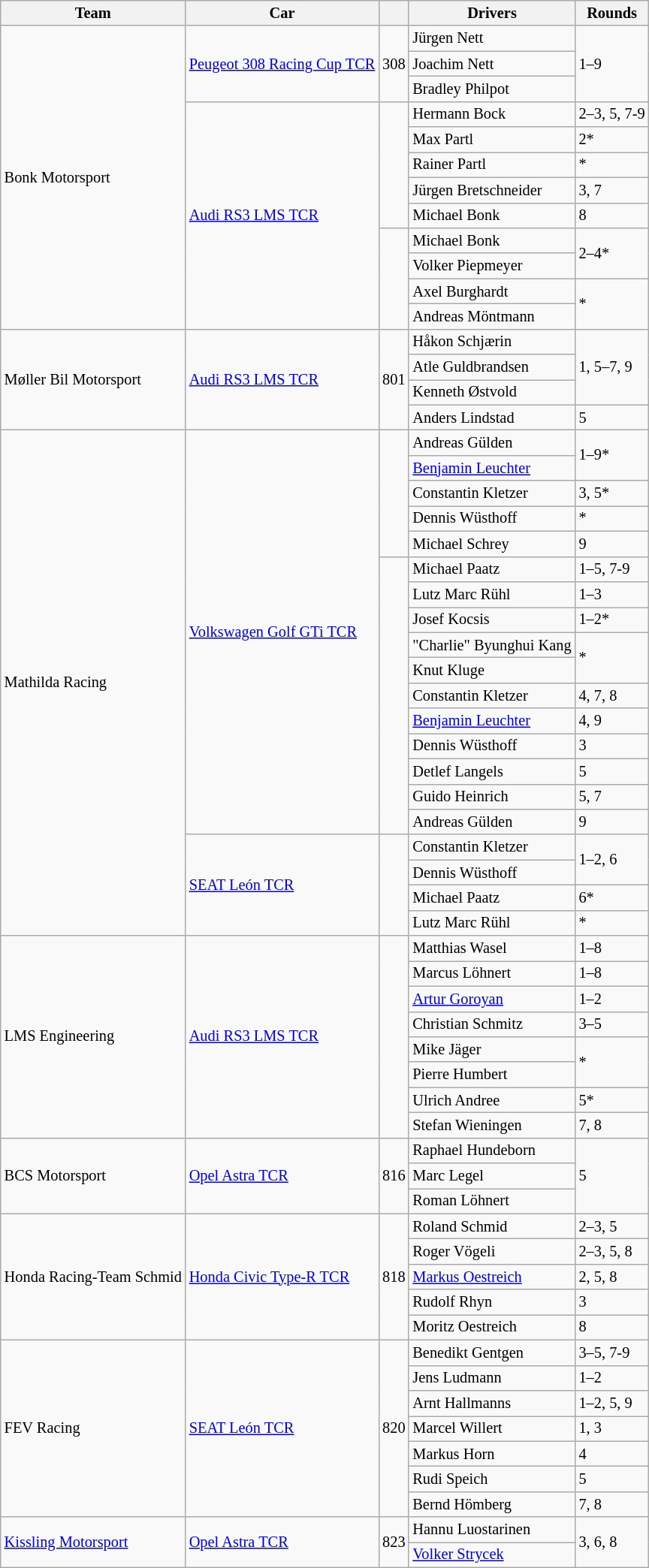<table class="wikitable" style="font-size: 85%;">
<tr>
<th>Team</th>
<th>Car</th>
<th></th>
<th>Drivers</th>
<th>Rounds</th>
</tr>
<tr>
<td rowspan="12"> Bonk Motorsport</td>
<td rowspan=3><a href='#'>Peugeot 308 Racing Cup TCR</a></td>
<td rowspan=3>308</td>
<td> Jürgen Nett</td>
<td rowspan=3>1–9</td>
</tr>
<tr>
<td> Joachim Nett</td>
</tr>
<tr>
<td> Bradley Philpot</td>
</tr>
<tr>
<td rowspan="9"><a href='#'>Audi RS3 LMS TCR</a></td>
<td rowspan="5"></td>
<td> Hermann Bock</td>
<td>2–3, 5, 7-9</td>
</tr>
<tr>
<td> Max Partl</td>
<td>2*</td>
</tr>
<tr>
<td> Rainer Partl</td>
<td>*</td>
</tr>
<tr>
<td> Jürgen Bretschneider</td>
<td>3, 7</td>
</tr>
<tr>
<td> Michael Bonk</td>
<td>8</td>
</tr>
<tr>
<td rowspan=4></td>
<td> Michael Bonk</td>
<td rowspan=2>2–4*</td>
</tr>
<tr>
<td> Volker Piepmeyer</td>
</tr>
<tr>
<td> Axel Burghardt</td>
<td rowspan=2>*</td>
</tr>
<tr>
<td> Andreas Möntmann</td>
</tr>
<tr>
<td rowspan=4> Møller Bil Motorsport</td>
<td rowspan=4><a href='#'>Audi RS3 LMS TCR</a></td>
<td rowspan=4>801</td>
<td> Håkon Schjærin</td>
<td rowspan=3>1, 5–7, 9</td>
</tr>
<tr>
<td> Atle Guldbrandsen</td>
</tr>
<tr>
<td> Kenneth Østvold</td>
</tr>
<tr>
<td> Anders Lindstad</td>
<td>5</td>
</tr>
<tr>
<td rowspan="20">  Mathilda Racing</td>
<td rowspan="16"><a href='#'>Volkswagen Golf GTi TCR</a></td>
<td rowspan="5"></td>
<td> Andreas Gülden</td>
<td rowspan=2>1–9*</td>
</tr>
<tr>
<td> <a href='#'>Benjamin Leuchter</a></td>
</tr>
<tr>
<td> Constantin Kletzer</td>
<td>3, 5*</td>
</tr>
<tr>
<td> Dennis Wüsthoff</td>
<td>*</td>
</tr>
<tr>
<td> Michael Schrey</td>
<td>9</td>
</tr>
<tr>
<td rowspan="11"></td>
<td> Michael Paatz</td>
<td>1–5, 7-9</td>
</tr>
<tr>
<td> Lutz Marc Rühl</td>
<td>1–3</td>
</tr>
<tr>
<td> Josef Kocsis</td>
<td>1–2*</td>
</tr>
<tr>
<td> "Charlie" Byunghui Kang</td>
<td rowspan=2>*</td>
</tr>
<tr>
<td> Knut Kluge</td>
</tr>
<tr>
<td> Constantin Kletzer</td>
<td>4, 7, 8</td>
</tr>
<tr>
<td> <a href='#'>Benjamin Leuchter</a></td>
<td>4, 9</td>
</tr>
<tr>
<td> Dennis Wüsthoff</td>
<td>3</td>
</tr>
<tr>
<td> Detlef Langels</td>
<td>5</td>
</tr>
<tr>
<td> Guido Heinrich</td>
<td>5, 7</td>
</tr>
<tr>
<td> Andreas Gülden</td>
<td>9</td>
</tr>
<tr>
<td rowspan=4><a href='#'>SEAT León TCR</a></td>
<td rowspan=4></td>
<td> Constantin Kletzer</td>
<td rowspan=2>1–2, 6</td>
</tr>
<tr>
<td> Dennis Wüsthoff</td>
</tr>
<tr>
<td> Michael Paatz</td>
<td>6*</td>
</tr>
<tr>
<td> Lutz Marc Rühl</td>
<td>*</td>
</tr>
<tr>
<td rowspan=8> LMS Engineering</td>
<td rowspan=8><a href='#'>Audi RS3 LMS TCR</a></td>
<td rowspan=8></td>
<td> Matthias Wasel</td>
<td>1–8</td>
</tr>
<tr>
<td> Marcus Löhnert</td>
<td>1–8</td>
</tr>
<tr>
<td> <a href='#'>Artur Goroyan</a></td>
<td>1–2</td>
</tr>
<tr>
<td> Christian Schmitz</td>
<td>3–5</td>
</tr>
<tr>
<td> Mike Jäger</td>
<td rowspan=2>*</td>
</tr>
<tr>
<td> Pierre Humbert</td>
</tr>
<tr>
<td> Ulrich Andree</td>
<td>5*</td>
</tr>
<tr>
<td> Stefan Wieningen</td>
<td>7, 8</td>
</tr>
<tr>
<td rowspan=3> BCS Motorsport</td>
<td rowspan=3><a href='#'>Opel Astra TCR</a></td>
<td rowspan=3>816</td>
<td> Raphael Hundeborn</td>
<td rowspan=3>5</td>
</tr>
<tr>
<td> Marc Legel</td>
</tr>
<tr>
<td> Roman Löhnert</td>
</tr>
<tr>
<td rowspan="5"> Honda Racing-Team Schmid</td>
<td rowspan="5"><a href='#'>Honda Civic Type-R TCR</a></td>
<td rowspan="5">818</td>
<td> Roland Schmid</td>
<td>2–3, 5</td>
</tr>
<tr>
<td> Roger Vögeli</td>
<td>2–3, 5, 8</td>
</tr>
<tr>
<td> <a href='#'>Markus Oestreich</a></td>
<td>2, 5, 8</td>
</tr>
<tr>
<td> Rudolf Rhyn</td>
<td>3</td>
</tr>
<tr>
<td> Moritz Oestreich</td>
<td>8</td>
</tr>
<tr>
<td rowspan="7"> FEV Racing</td>
<td rowspan="7"><a href='#'>SEAT León TCR</a></td>
<td rowspan="7">820</td>
<td> Benedikt Gentgen</td>
<td>3–5, 7-9</td>
</tr>
<tr>
<td> Jens Ludmann</td>
<td>1–2</td>
</tr>
<tr>
<td> Arnt Hallmanns</td>
<td>1–2, 5, 9</td>
</tr>
<tr>
<td> Marcel Willert</td>
<td>1, 3</td>
</tr>
<tr>
<td> Markus Horn</td>
<td>4</td>
</tr>
<tr>
<td> Rudi Speich</td>
<td>5</td>
</tr>
<tr>
<td> Bernd Hömberg</td>
<td>7, 8</td>
</tr>
<tr>
<td rowspan=2> <a href='#'>Kissling Motorsport</a></td>
<td rowspan=2><a href='#'>Opel Astra TCR</a></td>
<td rowspan=2>823</td>
<td> Hannu Luostarinen</td>
<td rowspan=2>3, 6, 8</td>
</tr>
<tr>
<td> <a href='#'>Volker Strycek</a></td>
</tr>
</table>
